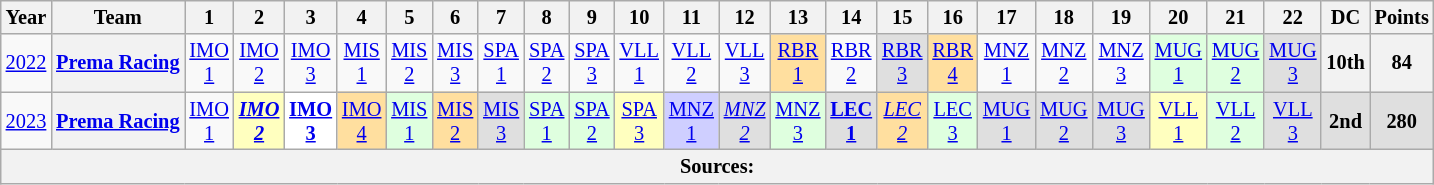<table class="wikitable" style="text-align:center; font-size:85%;">
<tr>
<th>Year</th>
<th>Team</th>
<th>1</th>
<th>2</th>
<th>3</th>
<th>4</th>
<th>5</th>
<th>6</th>
<th>7</th>
<th>8</th>
<th>9</th>
<th>10</th>
<th>11</th>
<th>12</th>
<th>13</th>
<th>14</th>
<th>15</th>
<th>16</th>
<th>17</th>
<th>18</th>
<th>19</th>
<th>20</th>
<th>21</th>
<th>22</th>
<th>DC</th>
<th>Points</th>
</tr>
<tr>
<td><a href='#'>2022</a></td>
<th nowrap><a href='#'>Prema Racing</a></th>
<td><a href='#'>IMO<br>1</a></td>
<td><a href='#'>IMO<br>2</a></td>
<td><a href='#'>IMO<br>3</a></td>
<td><a href='#'>MIS<br>1</a></td>
<td><a href='#'>MIS<br>2</a></td>
<td><a href='#'>MIS<br>3</a></td>
<td><a href='#'>SPA<br>1</a></td>
<td><a href='#'>SPA<br>2</a></td>
<td><a href='#'>SPA<br>3</a></td>
<td><a href='#'>VLL<br>1</a></td>
<td><a href='#'>VLL<br>2</a></td>
<td><a href='#'>VLL<br>3</a></td>
<td style="background:#FFDF9F;"><a href='#'>RBR<br>1</a><br></td>
<td><a href='#'>RBR<br>2</a></td>
<td style="background:#DFDFDF;"><a href='#'>RBR<br>3</a><br></td>
<td style="background:#FFDF9F;"><a href='#'>RBR<br>4</a><br></td>
<td><a href='#'>MNZ<br>1</a></td>
<td><a href='#'>MNZ<br>2</a></td>
<td><a href='#'>MNZ<br>3</a></td>
<td style="background:#DFFFDF;"><a href='#'>MUG<br>1</a><br></td>
<td style="background:#DFFFDF;"><a href='#'>MUG<br>2</a><br></td>
<td style="background:#DFDFDF;"><a href='#'>MUG<br>3</a><br></td>
<th>10th</th>
<th>84</th>
</tr>
<tr>
<td><a href='#'>2023</a></td>
<th nowrap><a href='#'>Prema Racing</a></th>
<td><a href='#'>IMO<br>1</a></td>
<td style="background:#FFFFBF;"><strong><em><a href='#'>IMO<br>2</a></em></strong><br></td>
<td style="background:#FFFFFF;"><strong><a href='#'>IMO<br>3</a></strong><br></td>
<td style="background:#FFDF9F;"><a href='#'>IMO<br>4</a><br></td>
<td style="background:#DFFFDF;"><a href='#'>MIS<br>1</a> <br></td>
<td style="background:#FFDF9F;"><a href='#'>MIS<br>2</a><br></td>
<td style="background:#DFDFDF;"><a href='#'>MIS<br>3</a><br></td>
<td style="background:#DFFFDF;"><a href='#'>SPA<br>1</a><br> </td>
<td style="background:#DFFFDF;"><a href='#'>SPA<br>2</a><br></td>
<td style="background:#FFFFBF;"><a href='#'>SPA<br>3</a><br></td>
<td style="background:#CFCFFF;"><a href='#'>MNZ<br>1</a><br></td>
<td style="background:#DFDFDF;"><em><a href='#'>MNZ<br>2</a></em><br></td>
<td style="background:#DFFFDF;"><a href='#'>MNZ<br>3</a><br></td>
<td style="background:#DFDFDF;"><strong><a href='#'>LEC<br>1</a></strong><br></td>
<td style="background:#FFDF9F;"><em><a href='#'>LEC<br>2</a></em><br></td>
<td style="background:#DFFFDF;"><a href='#'>LEC<br>3</a><br></td>
<td style="background:#DFDFDF;"><a href='#'>MUG<br>1</a><br></td>
<td style="background:#DFDFDF;"><a href='#'>MUG<br>2</a><br></td>
<td style="background:#DFDFDF;"><a href='#'>MUG<br>3</a><br></td>
<td style="background:#FFFFBF;"><a href='#'>VLL<br>1</a><br></td>
<td style="background:#DFFFDF;"><a href='#'>VLL<br>2</a><br></td>
<td style="background:#DFDFDF;"><a href='#'>VLL<br>3</a><br></td>
<th style="background:#DFDFDF;">2nd</th>
<th style="background:#DFDFDF;">280</th>
</tr>
<tr>
<th colspan="26">Sources:</th>
</tr>
</table>
